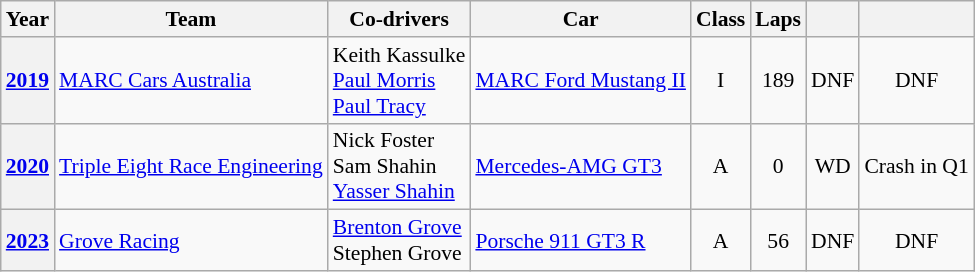<table class="wikitable" style="font-size: 90%;">
<tr>
<th>Year</th>
<th>Team</th>
<th>Co-drivers</th>
<th>Car</th>
<th>Class</th>
<th>Laps</th>
<th></th>
<th></th>
</tr>
<tr>
<th><a href='#'>2019</a></th>
<td> <a href='#'>MARC Cars Australia</a></td>
<td> Keith Kassulke<br> <a href='#'>Paul Morris</a><br> <a href='#'>Paul Tracy</a></td>
<td><a href='#'>MARC Ford Mustang II</a></td>
<td align=center>I</td>
<td align=center>189</td>
<td align=center>DNF</td>
<td align=center>DNF</td>
</tr>
<tr>
<th><a href='#'>2020</a></th>
<td> <a href='#'>Triple Eight Race Engineering</a></td>
<td> Nick Foster<br> Sam Shahin<br> <a href='#'>Yasser Shahin</a></td>
<td><a href='#'>Mercedes-AMG GT3</a></td>
<td align=center>A</td>
<td align=center>0</td>
<td align=center>WD</td>
<td align=center>Crash in Q1</td>
</tr>
<tr>
<th><a href='#'>2023</a></th>
<td> <a href='#'>Grove Racing</a></td>
<td> <a href='#'>Brenton Grove</a><br> Stephen Grove</td>
<td><a href='#'>Porsche 911 GT3 R</a></td>
<td align=center>A</td>
<td align=center>56</td>
<td align=center>DNF</td>
<td align=center>DNF</td>
</tr>
</table>
